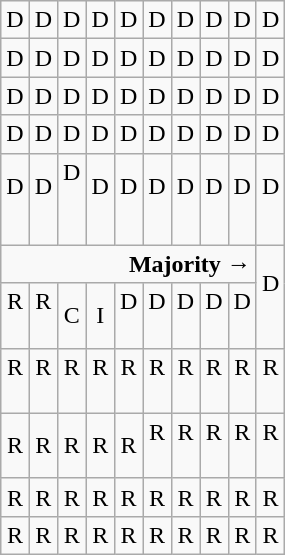<table class="wikitable" style="text-align:center">
<tr>
<td>D</td>
<td>D</td>
<td>D</td>
<td>D</td>
<td>D</td>
<td>D</td>
<td>D</td>
<td>D</td>
<td>D</td>
<td>D</td>
</tr>
<tr>
<td width=10% >D</td>
<td width=10% >D</td>
<td width=10% >D</td>
<td width=10% >D</td>
<td width=10% >D</td>
<td width=10% >D</td>
<td width=10% >D</td>
<td width=10% >D</td>
<td width=10% >D</td>
<td width=10% >D</td>
</tr>
<tr>
<td>D</td>
<td>D</td>
<td>D</td>
<td>D</td>
<td>D</td>
<td>D</td>
<td>D</td>
<td>D</td>
<td>D</td>
<td>D</td>
</tr>
<tr>
<td>D</td>
<td>D</td>
<td>D</td>
<td>D</td>
<td>D</td>
<td>D</td>
<td>D</td>
<td>D</td>
<td>D</td>
<td>D</td>
</tr>
<tr>
<td>D<br><br></td>
<td>D<br><br></td>
<td>D<br><br><br></td>
<td>D<br><br></td>
<td>D<br><br></td>
<td>D<br><br></td>
<td>D<br><br></td>
<td>D<br><br></td>
<td>D<br><br></td>
<td>D<br><br></td>
</tr>
<tr>
<td colspan=9 align=right><strong>Majority →</strong></td>
<td rowspan=2 >D<br><br></td>
</tr>
<tr>
<td>R<br><br></td>
<td>R<br><br></td>
<td>C</td>
<td>I<br></td>
<td>D<br><br></td>
<td>D<br><br></td>
<td>D<br><br></td>
<td>D<br><br></td>
<td>D<br><br></td>
</tr>
<tr>
<td>R<br><br></td>
<td>R<br><br></td>
<td>R<br><br></td>
<td>R<br><br></td>
<td>R<br><br></td>
<td>R<br><br></td>
<td>R<br><br></td>
<td>R<br><br></td>
<td>R<br><br></td>
<td>R<br><br></td>
</tr>
<tr>
<td>R</td>
<td>R</td>
<td>R</td>
<td>R</td>
<td>R</td>
<td>R<br><br></td>
<td>R<br><br></td>
<td>R<br><br></td>
<td>R<br><br></td>
<td>R<br><br></td>
</tr>
<tr>
<td>R</td>
<td>R</td>
<td>R</td>
<td>R</td>
<td>R</td>
<td>R</td>
<td>R</td>
<td>R</td>
<td>R</td>
<td>R</td>
</tr>
<tr>
<td>R</td>
<td>R</td>
<td>R</td>
<td>R</td>
<td>R</td>
<td>R</td>
<td>R</td>
<td>R</td>
<td>R</td>
<td>R</td>
</tr>
</table>
